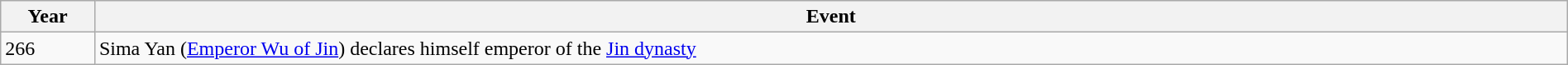<table class="wikitable" style="width:100%;">
<tr>
<th style="width:6%">Year</th>
<th>Event</th>
</tr>
<tr>
<td>266</td>
<td>Sima Yan (<a href='#'>Emperor Wu of Jin</a>) declares himself emperor of the <a href='#'>Jin dynasty</a></td>
</tr>
</table>
